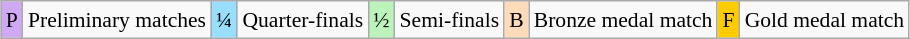<table class="wikitable" style="margin:0.5em auto; font-size:90%; line-height:1.25em; text-align:center;">
<tr>
<td style="background-color:#D0A9F5;">P</td>
<td>Preliminary matches</td>
<td style="background-color:#97DEFF;">¼</td>
<td>Quarter-finals</td>
<td style="background-color:#BBF3BB;">½</td>
<td>Semi-finals</td>
<td style="background-color:#FEDCBA;">B</td>
<td>Bronze medal match</td>
<td style="background-color:#FFCC00;">F</td>
<td>Gold medal match</td>
</tr>
</table>
